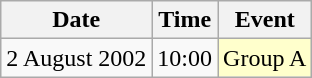<table class = "wikitable" style="text-align:center;">
<tr>
<th>Date</th>
<th>Time</th>
<th>Event</th>
</tr>
<tr>
<td>2 August 2002</td>
<td>10:00</td>
<td bgcolor=ffffcc>Group A</td>
</tr>
</table>
